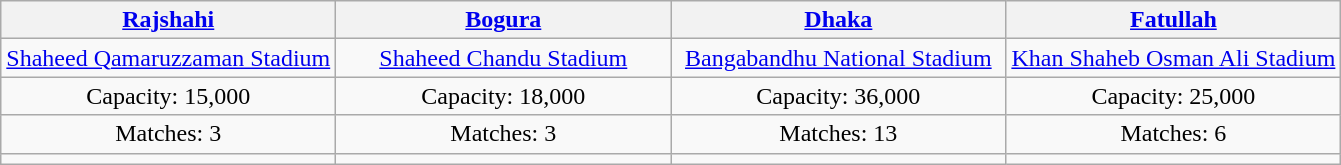<table class="wikitable" style="text-align:center">
<tr>
<th style="width:25%;"><a href='#'>Rajshahi</a></th>
<th style="width:25%;"><a href='#'>Bogura</a></th>
<th style="width:25%;"><a href='#'>Dhaka</a></th>
<th style="width:25%;"><a href='#'>Fatullah</a></th>
</tr>
<tr>
<td><a href='#'>Shaheed Qamaruzzaman Stadium</a></td>
<td><a href='#'>Shaheed Chandu Stadium</a></td>
<td><a href='#'>Bangabandhu National Stadium</a></td>
<td><a href='#'>Khan Shaheb Osman Ali Stadium</a></td>
</tr>
<tr>
<td>Capacity: 15,000</td>
<td>Capacity: 18,000</td>
<td>Capacity: 36,000</td>
<td>Capacity: 25,000</td>
</tr>
<tr>
<td>Matches: 3</td>
<td>Matches: 3</td>
<td>Matches: 13</td>
<td>Matches: 6</td>
</tr>
<tr>
<td></td>
<td></td>
<td></td>
</tr>
</table>
